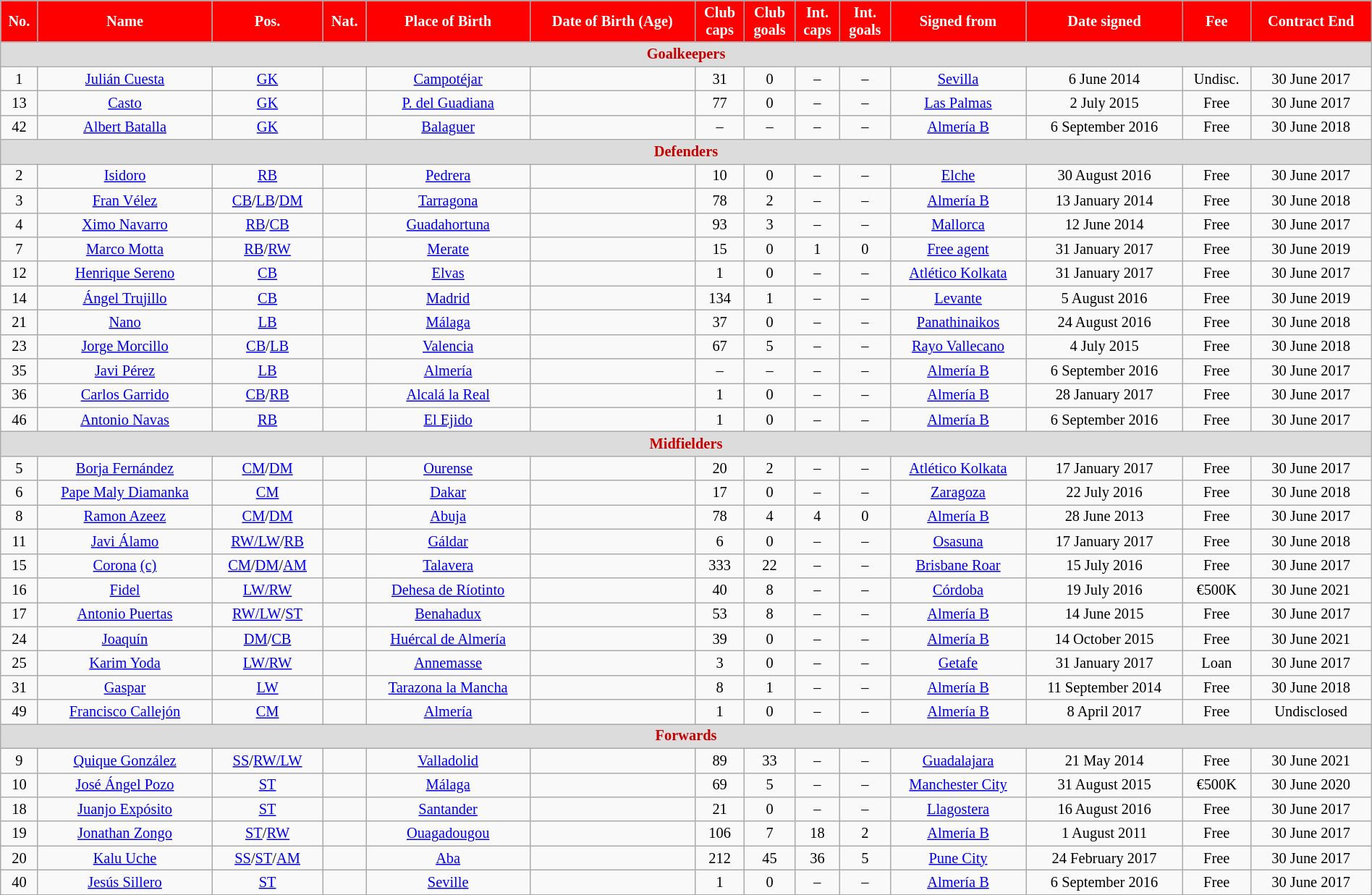<table class="wikitable" style="text-align:center; font-size:85%; width:100%;">
<tr>
<th style="background:#FF0000; color:#FFFFFF; text-align:center;">No.</th>
<th style="background:#FF0000; color:#FFFFFF; text-align:center;">Name</th>
<th style="background:#FF0000; color:#FFFFFF; text-align:center;">Pos.</th>
<th style="background:#FF0000; color:#FFFFFF; text-align:center;">Nat.</th>
<th style="background:#FF0000; color:#FFFFFF; text-align:center;">Place of Birth</th>
<th style="background:#FF0000; color:#FFFFFF; text-align:center;">Date of Birth (Age)</th>
<th style="background:#FF0000; color:#FFFFFF; text-align:center;">Club<br>caps</th>
<th style="background:#FF0000; color:#FFFFFF; text-align:center;">Club<br>goals</th>
<th style="background:#FF0000; color:#FFFFFF; text-align:center;">Int.<br>caps</th>
<th style="background:#FF0000; color:#FFFFFF; text-align:center;">Int.<br>goals</th>
<th style="background:#FF0000; color:#FFFFFF; text-align:center;">Signed from</th>
<th style="background:#FF0000; color:#FFFFFF; text-align:center;">Date signed</th>
<th style="background:#FF0000; color:#FFFFFF; text-align:center;">Fee</th>
<th style="background:#FF0000; color:#FFFFFF; text-align:center;">Contract End</th>
</tr>
<tr>
<th colspan="14" style="background:#dcdcdc; color:#C40000; text-align:center;">Goalkeepers</th>
</tr>
<tr>
<td>1</td>
<td><a href='#'>Julián Cuesta</a></td>
<td><a href='#'>GK</a></td>
<td> </td>
<td><a href='#'>Campotéjar</a></td>
<td></td>
<td>31</td>
<td>0</td>
<td>–</td>
<td>–</td>
<td><a href='#'>Sevilla</a></td>
<td>6 June 2014</td>
<td>Undisc.</td>
<td>30 June 2017</td>
</tr>
<tr>
<td>13</td>
<td><a href='#'>Casto</a></td>
<td><a href='#'>GK</a></td>
<td> </td>
<td><a href='#'>P. del Guadiana</a></td>
<td></td>
<td>77</td>
<td>0</td>
<td>–</td>
<td>–</td>
<td><a href='#'>Las Palmas</a></td>
<td>2 July 2015</td>
<td>Free</td>
<td>30 June 2017</td>
</tr>
<tr>
<td>42</td>
<td><a href='#'>Albert Batalla</a></td>
<td><a href='#'>GK</a></td>
<td> </td>
<td><a href='#'>Balaguer</a></td>
<td></td>
<td>–</td>
<td>–</td>
<td>–</td>
<td>–</td>
<td><a href='#'>Almería B</a></td>
<td>6 September 2016</td>
<td>Free</td>
<td>30 June 2018</td>
</tr>
<tr>
<th colspan="14" style="background:#dcdcdc; color:#C40000; text-align:center;">Defenders</th>
</tr>
<tr>
<td>2</td>
<td><a href='#'>Isidoro</a></td>
<td><a href='#'>RB</a></td>
<td> </td>
<td><a href='#'>Pedrera</a></td>
<td></td>
<td>10</td>
<td>0</td>
<td>–</td>
<td>–</td>
<td><a href='#'>Elche</a></td>
<td>30 August 2016</td>
<td>Free</td>
<td>30 June 2017</td>
</tr>
<tr>
<td>3</td>
<td><a href='#'>Fran Vélez</a></td>
<td><a href='#'>CB</a>/<a href='#'>LB</a>/<a href='#'>DM</a></td>
<td> </td>
<td><a href='#'>Tarragona</a></td>
<td></td>
<td>78</td>
<td>2</td>
<td>–</td>
<td>–</td>
<td><a href='#'>Almería B</a></td>
<td>13 January 2014</td>
<td>Free</td>
<td>30 June 2018</td>
</tr>
<tr>
<td>4</td>
<td><a href='#'>Ximo Navarro</a></td>
<td><a href='#'>RB</a>/<a href='#'>CB</a></td>
<td> </td>
<td><a href='#'>Guadahortuna</a></td>
<td></td>
<td>93</td>
<td>3</td>
<td>–</td>
<td>–</td>
<td><a href='#'>Mallorca</a></td>
<td>12 June 2014</td>
<td>Free</td>
<td>30 June 2017</td>
</tr>
<tr>
<td>7</td>
<td><a href='#'>Marco Motta</a></td>
<td><a href='#'>RB</a>/<a href='#'>RW</a></td>
<td></td>
<td><a href='#'>Merate</a></td>
<td></td>
<td>15</td>
<td>0</td>
<td>1</td>
<td>0</td>
<td><a href='#'>Free agent</a></td>
<td>31 January 2017</td>
<td>Free</td>
<td>30 June 2019</td>
</tr>
<tr>
<td>12</td>
<td><a href='#'>Henrique Sereno</a></td>
<td><a href='#'>CB</a></td>
<td></td>
<td><a href='#'>Elvas</a></td>
<td></td>
<td>1</td>
<td>0</td>
<td>–</td>
<td>–</td>
<td><a href='#'>Atlético Kolkata</a> </td>
<td>31 January 2017</td>
<td>Free</td>
<td>30 June 2017</td>
</tr>
<tr>
<td>14</td>
<td><a href='#'>Ángel Trujillo</a></td>
<td><a href='#'>CB</a></td>
<td> </td>
<td><a href='#'>Madrid</a></td>
<td></td>
<td>134</td>
<td>1</td>
<td>–</td>
<td>–</td>
<td><a href='#'>Levante</a></td>
<td>5 August 2016</td>
<td>Free</td>
<td>30 June 2019</td>
</tr>
<tr>
<td>21</td>
<td><a href='#'>Nano</a></td>
<td><a href='#'>LB</a></td>
<td> </td>
<td><a href='#'>Málaga</a></td>
<td></td>
<td>37</td>
<td>0</td>
<td>–</td>
<td>–</td>
<td><a href='#'>Panathinaikos</a> </td>
<td>24 August 2016</td>
<td>Free</td>
<td>30 June 2018</td>
</tr>
<tr>
<td>23</td>
<td><a href='#'>Jorge Morcillo</a></td>
<td><a href='#'>CB</a>/<a href='#'>LB</a></td>
<td> </td>
<td><a href='#'>Valencia</a></td>
<td></td>
<td>67</td>
<td>5</td>
<td>–</td>
<td>–</td>
<td><a href='#'>Rayo Vallecano</a></td>
<td>4 July 2015</td>
<td>Free</td>
<td>30 June 2018<br></td>
</tr>
<tr>
<td>35</td>
<td><a href='#'>Javi Pérez</a></td>
<td><a href='#'>LB</a></td>
<td> </td>
<td><a href='#'>Almería</a></td>
<td></td>
<td>–</td>
<td>–</td>
<td>–</td>
<td>–</td>
<td><a href='#'>Almería B</a></td>
<td>6 September 2016</td>
<td>Free</td>
<td>30 June 2017</td>
</tr>
<tr>
<td>36</td>
<td><a href='#'>Carlos Garrido</a></td>
<td><a href='#'>CB</a>/<a href='#'>RB</a></td>
<td> </td>
<td><a href='#'>Alcalá la Real</a></td>
<td></td>
<td>1</td>
<td>0</td>
<td>–</td>
<td>–</td>
<td><a href='#'>Almería B</a></td>
<td>28 January 2017</td>
<td>Free</td>
<td>30 June 2017</td>
</tr>
<tr>
<td>46</td>
<td><a href='#'>Antonio Navas</a></td>
<td><a href='#'>RB</a></td>
<td> </td>
<td><a href='#'>El Ejido</a></td>
<td></td>
<td>1</td>
<td>0</td>
<td>–</td>
<td>–</td>
<td><a href='#'>Almería B</a></td>
<td>6 September 2016</td>
<td>Free</td>
<td>30 June 2017<br></td>
</tr>
<tr>
<th colspan="14" style="background:#dcdcdc; color:#C40000; text-align:center;">Midfielders</th>
</tr>
<tr>
<td>5</td>
<td><a href='#'>Borja Fernández</a></td>
<td><a href='#'>CM</a>/<a href='#'>DM</a></td>
<td> </td>
<td><a href='#'>Ourense</a></td>
<td></td>
<td>20</td>
<td>2</td>
<td>–</td>
<td>–</td>
<td><a href='#'>Atlético Kolkata</a> </td>
<td>17 January 2017</td>
<td>Free</td>
<td>30 June 2017</td>
</tr>
<tr>
<td>6</td>
<td><a href='#'>Pape Maly Diamanka</a></td>
<td><a href='#'>CM</a></td>
<td></td>
<td><a href='#'>Dakar</a></td>
<td></td>
<td>17</td>
<td>0</td>
<td>–</td>
<td>–</td>
<td><a href='#'>Zaragoza</a></td>
<td>22 July 2016</td>
<td>Free</td>
<td>30 June 2018<br></td>
</tr>
<tr>
<td>8</td>
<td><a href='#'>Ramon Azeez</a></td>
<td><a href='#'>CM</a>/<a href='#'>DM</a></td>
<td></td>
<td><a href='#'>Abuja</a></td>
<td></td>
<td>78</td>
<td>4</td>
<td>4</td>
<td>0</td>
<td><a href='#'>Almería B</a></td>
<td>28 June 2013</td>
<td>Free</td>
<td>30 June 2017</td>
</tr>
<tr>
<td>11</td>
<td><a href='#'>Javi Álamo</a></td>
<td><a href='#'>RW/LW</a>/<a href='#'>RB</a></td>
<td> </td>
<td><a href='#'>Gáldar</a></td>
<td></td>
<td>6</td>
<td>0</td>
<td>–</td>
<td>–</td>
<td><a href='#'>Osasuna</a></td>
<td>17 January 2017</td>
<td>Free</td>
<td>30 June 2018</td>
</tr>
<tr>
<td>15</td>
<td><a href='#'>Corona</a> <a href='#'>(c)</a></td>
<td><a href='#'>CM</a>/<a href='#'>DM</a>/<a href='#'>AM</a></td>
<td> </td>
<td><a href='#'>Talavera</a></td>
<td></td>
<td>333</td>
<td>22</td>
<td>–</td>
<td>–</td>
<td><a href='#'>Brisbane Roar</a> </td>
<td>15 July 2016</td>
<td>Free</td>
<td>30 June 2017</td>
</tr>
<tr>
<td>16</td>
<td><a href='#'>Fidel</a></td>
<td><a href='#'>LW/RW</a></td>
<td> </td>
<td><a href='#'>Dehesa de Ríotinto</a></td>
<td></td>
<td>40</td>
<td>8</td>
<td>–</td>
<td>–</td>
<td><a href='#'>Córdoba</a></td>
<td>19 July 2016</td>
<td>€500K</td>
<td>30 June 2021</td>
</tr>
<tr>
<td>17</td>
<td><a href='#'>Antonio Puertas</a></td>
<td><a href='#'>RW/LW</a>/<a href='#'>ST</a></td>
<td> </td>
<td><a href='#'>Benahadux</a></td>
<td></td>
<td>53</td>
<td>8</td>
<td>–</td>
<td>–</td>
<td><a href='#'>Almería B</a></td>
<td>14 June 2015</td>
<td>Free</td>
<td>30 June 2017<br></td>
</tr>
<tr>
<td>24</td>
<td><a href='#'>Joaquín</a></td>
<td><a href='#'>DM</a>/<a href='#'>CB</a></td>
<td> </td>
<td><a href='#'>Huércal de Almería</a></td>
<td></td>
<td>39</td>
<td>0</td>
<td>–</td>
<td>–</td>
<td><a href='#'>Almería B</a></td>
<td>14 October 2015</td>
<td>Free</td>
<td>30 June 2021</td>
</tr>
<tr>
<td>25</td>
<td><a href='#'>Karim Yoda</a></td>
<td><a href='#'>LW/RW</a></td>
<td></td>
<td><a href='#'>Annemasse</a></td>
<td></td>
<td>3</td>
<td>0</td>
<td>–</td>
<td>–</td>
<td><a href='#'>Getafe</a></td>
<td>31 January 2017</td>
<td>Loan</td>
<td>30 June 2017</td>
</tr>
<tr>
<td>31</td>
<td><a href='#'>Gaspar</a></td>
<td><a href='#'>LW</a></td>
<td> </td>
<td><a href='#'>Tarazona la Mancha</a></td>
<td></td>
<td>8</td>
<td>1</td>
<td>–</td>
<td>–</td>
<td><a href='#'>Almería B</a></td>
<td>11 September 2014</td>
<td>Free</td>
<td>30 June 2018</td>
</tr>
<tr>
<td>49</td>
<td><a href='#'>Francisco Callejón</a></td>
<td><a href='#'>CM</a></td>
<td> </td>
<td><a href='#'>Almería</a></td>
<td></td>
<td>1</td>
<td>0</td>
<td>–</td>
<td>–</td>
<td><a href='#'>Almería B</a></td>
<td>8 April 2017</td>
<td>Free</td>
<td>Undisclosed<br></td>
</tr>
<tr>
<th colspan="14" style="background:#dcdcdc; color:#C40000; text-align=center;">Forwards</th>
</tr>
<tr>
<td>9</td>
<td><a href='#'>Quique González</a></td>
<td><a href='#'>SS</a>/<a href='#'>RW/LW</a></td>
<td> </td>
<td><a href='#'>Valladolid</a></td>
<td></td>
<td>89</td>
<td>33</td>
<td>–</td>
<td>–</td>
<td><a href='#'>Guadalajara</a></td>
<td>21 May 2014</td>
<td>Free</td>
<td>30 June 2021</td>
</tr>
<tr>
<td>10</td>
<td><a href='#'>José Ángel Pozo</a></td>
<td><a href='#'>ST</a></td>
<td> </td>
<td><a href='#'>Málaga</a></td>
<td></td>
<td>69</td>
<td>5</td>
<td>–</td>
<td>–</td>
<td><a href='#'>Manchester City</a> </td>
<td>31 August 2015</td>
<td>€500K</td>
<td>30 June 2020<br></td>
</tr>
<tr>
<td>18</td>
<td><a href='#'>Juanjo Expósito</a></td>
<td><a href='#'>ST</a></td>
<td> </td>
<td><a href='#'>Santander</a></td>
<td></td>
<td>21</td>
<td>0</td>
<td>–</td>
<td>–</td>
<td><a href='#'>Llagostera</a></td>
<td>16 August 2016</td>
<td>Free</td>
<td>30 June 2017</td>
</tr>
<tr>
<td>19</td>
<td><a href='#'>Jonathan Zongo</a></td>
<td><a href='#'>ST</a>/<a href='#'>RW</a></td>
<td></td>
<td><a href='#'>Ouagadougou</a></td>
<td></td>
<td>106</td>
<td>7</td>
<td>18</td>
<td>2</td>
<td><a href='#'>Almería B</a></td>
<td>1 August 2011</td>
<td>Free</td>
<td>30 June 2017</td>
</tr>
<tr>
<td>20</td>
<td><a href='#'>Kalu Uche</a></td>
<td><a href='#'>SS</a>/<a href='#'>ST</a>/<a href='#'>AM</a></td>
<td></td>
<td><a href='#'>Aba</a></td>
<td></td>
<td>212</td>
<td>45</td>
<td>36</td>
<td>5</td>
<td><a href='#'>Pune City</a> </td>
<td>24 February 2017</td>
<td>Free</td>
<td>30 June 2017</td>
</tr>
<tr>
<td>40</td>
<td><a href='#'>Jesús Sillero</a></td>
<td><a href='#'>ST</a></td>
<td> </td>
<td><a href='#'>Seville</a></td>
<td></td>
<td>1</td>
<td>0</td>
<td>–</td>
<td>–</td>
<td><a href='#'>Almería B</a></td>
<td>6 September 2016</td>
<td>Free</td>
<td>30 June 2017</td>
</tr>
</table>
